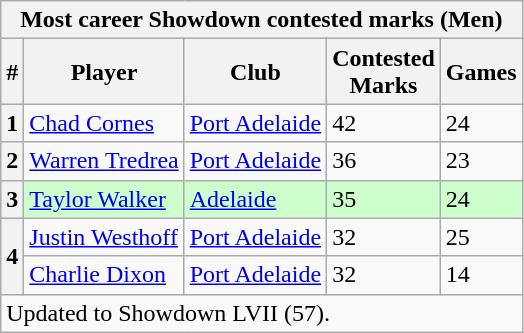<table class="wikitable">
<tr>
<th colspan="5">Most career Showdown contested marks (Men)</th>
</tr>
<tr>
<th>#</th>
<th>Player</th>
<th>Club</th>
<th>Contested<br>Marks</th>
<th>Games</th>
</tr>
<tr>
<th>1</th>
<td><a href='#'>Chad Cornes</a></td>
<td><a href='#'>Port Adelaide</a></td>
<td>42</td>
<td>24</td>
</tr>
<tr>
<th>2</th>
<td><a href='#'>Warren Tredrea</a></td>
<td><a href='#'>Port Adelaide</a></td>
<td>36</td>
<td>23</td>
</tr>
<tr style="background:#cfc;">
<th>3</th>
<td><a href='#'>Taylor Walker</a></td>
<td><a href='#'>Adelaide</a></td>
<td>35</td>
<td>24</td>
</tr>
<tr>
<th rowspan="2">4</th>
<td><a href='#'>Justin Westhoff</a></td>
<td><a href='#'>Port Adelaide</a></td>
<td>32</td>
<td>25</td>
</tr>
<tr>
<td><a href='#'>Charlie Dixon</a></td>
<td><a href='#'>Port Adelaide</a></td>
<td>32</td>
<td>14</td>
</tr>
<tr>
<td colspan="5">Updated to Showdown LVII (57).</td>
</tr>
</table>
